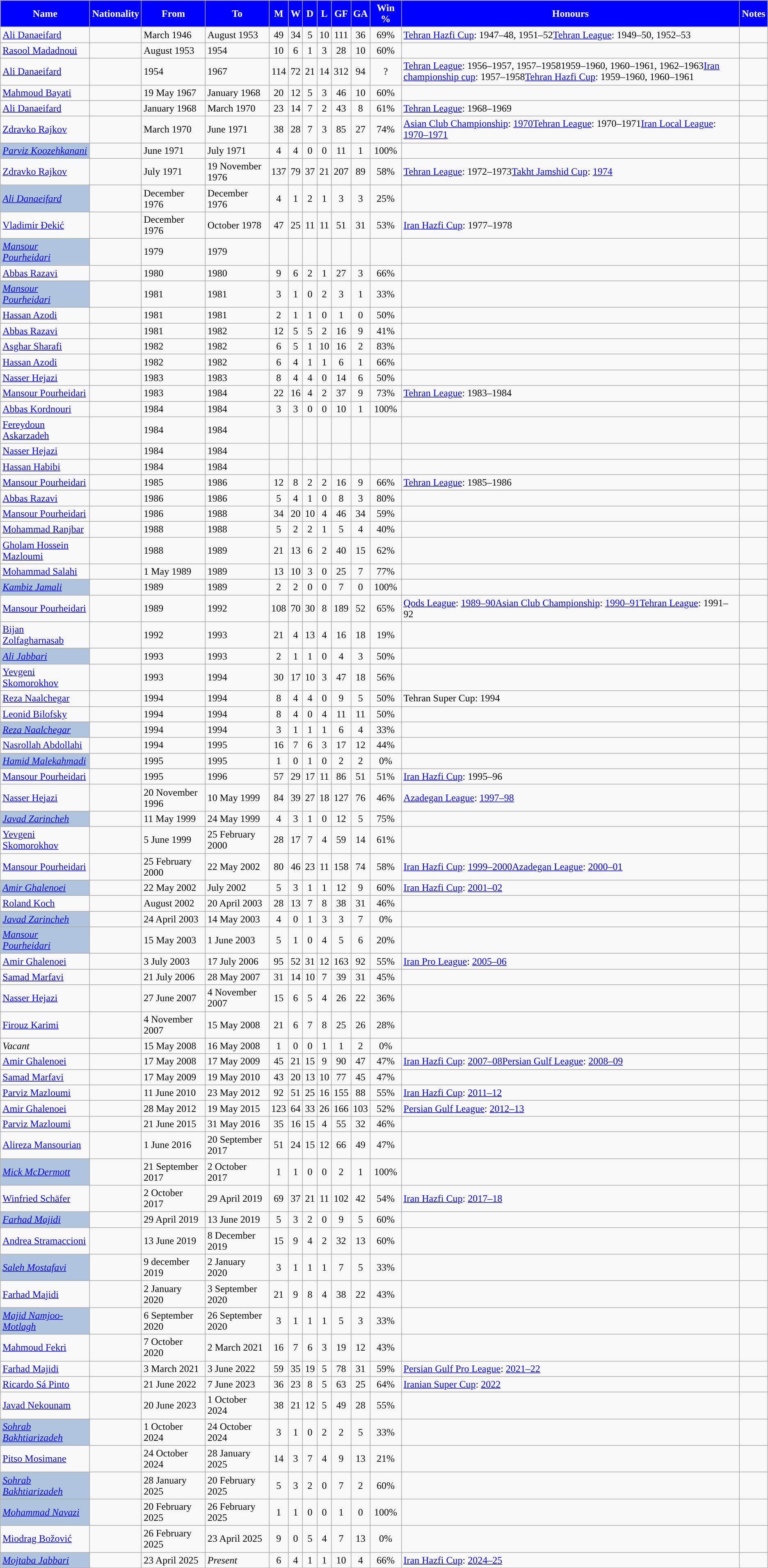<table class="wikitable plainrowheaders sortable" style="text-align:center">
<tr>
<th style="background:#0000FF; color:#FFFFFF; ">Name</th>
<th style="background:#0000FF; color:#FFFFFF; ">Nationality</th>
<th style="background:#0000FF; color:#FFFFFF; ">From</th>
<th style="background:#0000FF; color:#FFFFFF; ">To</th>
<th style="background:#0000FF; color:#FFFFFF; ">M</th>
<th style="background:#0000FF; color:#FFFFFF; ">W</th>
<th style="background:#0000FF; color:#FFFFFF; ">D</th>
<th style="background:#0000FF; color:#FFFFFF; ">L</th>
<th style="background:#0000FF; color:#FFFFFF; ">GF</th>
<th style="background:#0000FF; color:#FFFFFF; ">GA</th>
<th style="background:#0000FF; color:#FFFFFF; ">Win %</th>
<th class="unsortable" ! style="background:#0000FF; color:#FFFFFF; ">Honours</th>
<th class="unsortable" ! style="background:#0000FF; color:#FFFFFF; ">Notes</th>
</tr>
<tr>
<td align=left><a href='#'>Ali Danaeifard</a></td>
<td align=left></td>
<td align=left>March 1946</td>
<td align=left>August 1953</td>
<td>49</td>
<td>34</td>
<td>5</td>
<td>10</td>
<td>111</td>
<td>36</td>
<td>69%</td>
<td align=left><a href='#'>Tehran Hazfi Cup</a>: 1947–48, 1951–52<a href='#'>Tehran League</a>: 1949–50, 1952–53</td>
<td></td>
</tr>
<tr>
<td align=left><a href='#'>Rasool Madadnoui</a></td>
<td align=left></td>
<td align=left>August 1953</td>
<td align=left>1954</td>
<td>10</td>
<td>6</td>
<td>1</td>
<td>3</td>
<td>28</td>
<td>10</td>
<td>60%</td>
<td></td>
<td></td>
</tr>
<tr>
<td align=left><a href='#'>Ali Danaeifard</a></td>
<td align=left></td>
<td align=left>1954</td>
<td align=left>1967</td>
<td>114</td>
<td>72</td>
<td>21</td>
<td>14</td>
<td>312</td>
<td>94</td>
<td>?</td>
<td align=left><a href='#'>Tehran League</a>: 1956–1957, 1957–19581959–1960, 1960–1961, 1962–1963<a href='#'>Iran championship cup</a>: 1957–1958<a href='#'>Tehran Hazfi Cup</a>: 1959–1960, 1960–1961</td>
<td></td>
</tr>
<tr>
<td align=left><a href='#'>Mahmoud Bayati</a></td>
<td align=left></td>
<td align=left>19 May 1967</td>
<td align=left>January 1968</td>
<td>20</td>
<td>12</td>
<td>5</td>
<td>3</td>
<td>46</td>
<td>10</td>
<td>60%</td>
<td></td>
<td></td>
</tr>
<tr>
<td align=left><a href='#'>Ali Danaeifard</a></td>
<td align=left></td>
<td align=left>January 1968</td>
<td align=left>March 1970</td>
<td>23</td>
<td>14</td>
<td>7</td>
<td>2</td>
<td>43</td>
<td>8</td>
<td>61%</td>
<td align=left><a href='#'>Tehran League</a>: 1968–1969</td>
<td></td>
</tr>
<tr>
<td align=left><a href='#'>Zdravko Rajkov</a></td>
<td align=left></td>
<td align=left>March 1970</td>
<td align=left>June 1971</td>
<td>38</td>
<td>28</td>
<td>7</td>
<td>3</td>
<td>85</td>
<td>27</td>
<td>74%</td>
<td align=left><a href='#'>Asian Club Championship</a>: <a href='#'>1970</a><a href='#'>Tehran League</a>: 1970–1971<a href='#'>Iran Local League</a>: <a href='#'>1970–1971</a></td>
<td></td>
</tr>
<tr>
<td align=left bgcolor=#B0C4DE><em><a href='#'>Parviz Koozehkanani</a></em></td>
<td align=left></td>
<td align=left>June 1971</td>
<td align=left>July 1971</td>
<td>4</td>
<td>4</td>
<td>0</td>
<td>0</td>
<td>11</td>
<td>1</td>
<td>100%</td>
<td></td>
<td></td>
</tr>
<tr>
<td align=left><a href='#'>Zdravko Rajkov</a></td>
<td align=left></td>
<td align=left>July 1971</td>
<td align=left>19 November 1976</td>
<td>137</td>
<td>79</td>
<td>37</td>
<td>21</td>
<td>207</td>
<td>89</td>
<td>58%</td>
<td align=left><a href='#'>Tehran League</a>: 1972–1973<a href='#'>Takht Jamshid Cup</a>: <a href='#'>1974</a></td>
<td></td>
</tr>
<tr>
<td align=left bgcolor=#B0C4DE><em><a href='#'>Ali Danaeifard</a></em></td>
<td align=left></td>
<td align=left>December 1976</td>
<td align=left>December 1976</td>
<td>4</td>
<td>1</td>
<td>2</td>
<td>1</td>
<td>3</td>
<td>3</td>
<td>25%</td>
<td></td>
<td></td>
</tr>
<tr>
<td align=left><a href='#'>Vladimir Đekić</a></td>
<td align=left></td>
<td align=left>December 1976</td>
<td align=left>October 1978</td>
<td>47</td>
<td>25</td>
<td>11</td>
<td>11</td>
<td>51</td>
<td>31</td>
<td>53%</td>
<td align=left><a href='#'>Iran Hazfi Cup</a>: 1977–1978</td>
<td></td>
</tr>
<tr>
<td align=left bgcolor=#B0C4DE><em><a href='#'>Mansour Pourheidari</a></em></td>
<td align=left></td>
<td align=left>1979</td>
<td align=left>1979</td>
<td></td>
<td></td>
<td></td>
<td></td>
<td></td>
<td></td>
<td></td>
<td></td>
<td></td>
</tr>
<tr>
<td align=left><a href='#'>Abbas Razavi</a></td>
<td align=left></td>
<td align=left>1980</td>
<td align=left>1980</td>
<td>9</td>
<td>6</td>
<td>2</td>
<td>1</td>
<td>27</td>
<td>3</td>
<td>66%</td>
<td></td>
<td></td>
</tr>
<tr>
<td align=left bgcolor=#B0C4DE><em><a href='#'>Mansour Pourheidari</a></em></td>
<td align=left></td>
<td align=left>1981</td>
<td align=left>1981</td>
<td>3</td>
<td>1</td>
<td>0</td>
<td>2</td>
<td>3</td>
<td>1</td>
<td>33%</td>
<td></td>
<td></td>
</tr>
<tr>
<td align=left><a href='#'>Hassan Azodi</a></td>
<td align=left></td>
<td align=left>1981</td>
<td align=left>1981</td>
<td>2</td>
<td>1</td>
<td>1</td>
<td>0</td>
<td>1</td>
<td>0</td>
<td>50%</td>
<td></td>
<td></td>
</tr>
<tr>
<td align=left><a href='#'>Abbas Razavi</a></td>
<td align=left></td>
<td align=left>1981</td>
<td align=left>1982</td>
<td>12</td>
<td>5</td>
<td>5</td>
<td>2</td>
<td>16</td>
<td>9</td>
<td>41%</td>
<td></td>
<td></td>
</tr>
<tr>
<td align=left><a href='#'>Asghar Sharafi</a></td>
<td align=left></td>
<td align=left>1982</td>
<td align=left>1982</td>
<td>6</td>
<td>5</td>
<td>1</td>
<td>10</td>
<td>16</td>
<td>2</td>
<td>83%</td>
<td></td>
<td></td>
</tr>
<tr>
<td align=left><a href='#'>Hassan Azodi</a></td>
<td align=left></td>
<td align=left>1982</td>
<td align=left>1982</td>
<td>6</td>
<td>4</td>
<td>1</td>
<td>1</td>
<td>6</td>
<td>1</td>
<td>66%</td>
<td></td>
<td></td>
</tr>
<tr>
<td align=left><a href='#'>Nasser Hejazi</a></td>
<td align=left></td>
<td align=left>1983</td>
<td align=left>1983</td>
<td>8</td>
<td>4</td>
<td>4</td>
<td>0</td>
<td>14</td>
<td>6</td>
<td>50%</td>
<td></td>
<td></td>
</tr>
<tr>
<td align=left><a href='#'>Mansour Pourheidari</a></td>
<td align=left></td>
<td align=left>1983</td>
<td align=left>1984</td>
<td>22</td>
<td>16</td>
<td>4</td>
<td>2</td>
<td>37</td>
<td>9</td>
<td>73%</td>
<td align=left><a href='#'>Tehran League</a>: 1983–1984</td>
<td></td>
</tr>
<tr>
<td align=left><a href='#'>Abbas Kordnouri</a></td>
<td align=left></td>
<td align=left>1984</td>
<td align=left>1984</td>
<td>3</td>
<td>3</td>
<td>0</td>
<td>0</td>
<td>10</td>
<td>1</td>
<td>100%</td>
<td></td>
<td></td>
</tr>
<tr>
<td align=left><a href='#'>Fereydoun Askarzadeh</a></td>
<td align=left></td>
<td align=left>1984</td>
<td align=left>1984</td>
<td></td>
<td></td>
<td></td>
<td></td>
<td></td>
<td></td>
<td></td>
<td></td>
<td></td>
</tr>
<tr>
<td align=left><a href='#'>Nasser Hejazi</a></td>
<td align=left></td>
<td align=left>1984</td>
<td align=left>1984</td>
<td></td>
<td></td>
<td></td>
<td></td>
<td></td>
<td></td>
<td></td>
<td></td>
<td></td>
</tr>
<tr>
<td align=left><a href='#'>Hassan Habibi</a></td>
<td align=left></td>
<td align=left>1984</td>
<td align=left>1984</td>
<td></td>
<td></td>
<td></td>
<td></td>
<td></td>
<td></td>
<td></td>
<td></td>
<td></td>
</tr>
<tr>
<td align=left><a href='#'>Mansour Pourheidari</a></td>
<td align=left></td>
<td align=left>1985</td>
<td align=left>1986</td>
<td>12</td>
<td>8</td>
<td>2</td>
<td>2</td>
<td>16</td>
<td>9</td>
<td>66%</td>
<td align=left><a href='#'>Tehran League</a>: 1985–1986</td>
<td></td>
</tr>
<tr>
<td align=left><a href='#'>Abbas Razavi</a></td>
<td align=left></td>
<td align=left>1986</td>
<td align=left>1986</td>
<td>5</td>
<td>4</td>
<td>1</td>
<td>0</td>
<td>8</td>
<td>3</td>
<td>80%</td>
<td></td>
<td></td>
</tr>
<tr>
<td align=left><a href='#'>Mansour Pourheidari</a></td>
<td align=left></td>
<td align=left>1986</td>
<td align=left>1988</td>
<td>34</td>
<td>20</td>
<td>10</td>
<td>4</td>
<td>46</td>
<td>34</td>
<td>59%</td>
<td></td>
<td></td>
</tr>
<tr>
<td align=left><a href='#'>Mohammad Ranjbar</a></td>
<td align=left></td>
<td align=left>1988</td>
<td align=left>1988</td>
<td>5</td>
<td>2</td>
<td>2</td>
<td>1</td>
<td>5</td>
<td>4</td>
<td>40%</td>
<td></td>
<td></td>
</tr>
<tr>
<td align=left><a href='#'>Gholam Hossein Mazloumi</a></td>
<td align=left></td>
<td align=left>1988</td>
<td align=left>1989</td>
<td>21</td>
<td>13</td>
<td>6</td>
<td>2</td>
<td>40</td>
<td>15</td>
<td>62%</td>
<td></td>
<td></td>
</tr>
<tr>
<td align=left><a href='#'>Mohammad Salahi</a></td>
<td align=left></td>
<td align=left>1 May 1989</td>
<td align=left>1989</td>
<td>13</td>
<td>10</td>
<td>3</td>
<td>0</td>
<td>25</td>
<td>7</td>
<td>77%</td>
<td></td>
<td></td>
</tr>
<tr>
<td align=left bgcolor=#B0C4DE><a href='#'><em>Kambiz Jamali</em></a></td>
<td align=left></td>
<td align=left>1989</td>
<td align=left>1989</td>
<td>2</td>
<td>2</td>
<td>0</td>
<td>0</td>
<td>7</td>
<td>0</td>
<td>100%</td>
<td></td>
<td></td>
</tr>
<tr>
<td align=left><a href='#'>Mansour Pourheidari</a></td>
<td align=left></td>
<td align=left>1989</td>
<td align=left>1992</td>
<td>108</td>
<td>70</td>
<td>30</td>
<td>8</td>
<td>189</td>
<td>52</td>
<td>65%</td>
<td align=left><a href='#'>Qods League</a>: <a href='#'>1989–90</a><a href='#'>Asian Club Championship</a>: <a href='#'>1990–91</a><a href='#'>Tehran League</a>: 1991–92</td>
<td></td>
</tr>
<tr>
<td align=left><a href='#'>Bijan Zolfagharnasab</a></td>
<td align=left></td>
<td align=left>1992</td>
<td align=left>1993</td>
<td>21</td>
<td>4</td>
<td>13</td>
<td>4</td>
<td>16</td>
<td>18</td>
<td>19%</td>
<td></td>
<td></td>
</tr>
<tr>
<td align=left bgcolor=#B0C4DE><em><a href='#'>Ali Jabbari</a></em></td>
<td align=left></td>
<td align=left>1993</td>
<td align=left>1993</td>
<td>2</td>
<td>1</td>
<td>1</td>
<td>0</td>
<td>4</td>
<td>3</td>
<td>50%</td>
<td></td>
<td></td>
</tr>
<tr>
<td align=left><a href='#'>Yevgeni Skomorokhov</a></td>
<td align=left></td>
<td align=left>1993</td>
<td align=left>1994</td>
<td>30</td>
<td>17</td>
<td>10</td>
<td>3</td>
<td>47</td>
<td>18</td>
<td>56%</td>
<td></td>
<td></td>
</tr>
<tr>
<td align=left><a href='#'>Reza Naalchegar</a></td>
<td align=left></td>
<td align=left>1994</td>
<td align=left>1994</td>
<td>8</td>
<td>4</td>
<td>4</td>
<td>0</td>
<td>9</td>
<td>5</td>
<td>50%</td>
<td align=left>Tehran Super Cup: 1994</td>
<td></td>
</tr>
<tr>
<td align=left><a href='#'>Leonid Bilofsky</a></td>
<td align=left></td>
<td align=left>1994</td>
<td align=left>1994</td>
<td>8</td>
<td>4</td>
<td>0</td>
<td>4</td>
<td>11</td>
<td>11</td>
<td>50%</td>
<td></td>
<td></td>
</tr>
<tr>
<td align=left bgcolor=#B0C4DE><em><a href='#'>Reza Naalchegar</a></em></td>
<td align=left></td>
<td align=left>1994</td>
<td align=left>1994</td>
<td>3</td>
<td>1</td>
<td>1</td>
<td>1</td>
<td>6</td>
<td>4</td>
<td>33%</td>
<td></td>
<td></td>
</tr>
<tr>
<td align=left><a href='#'>Nasrollah Abdollahi</a></td>
<td align=left></td>
<td align=left>1994</td>
<td align=left>1995</td>
<td>16</td>
<td>7</td>
<td>6</td>
<td>3</td>
<td>17</td>
<td>12</td>
<td>44%</td>
<td></td>
<td></td>
</tr>
<tr>
<td align=left bgcolor=#B0C4DE><em><a href='#'>Hamid Malekahmadi</a></em></td>
<td align=left></td>
<td align=left>1995</td>
<td align=left>1995</td>
<td>1</td>
<td>0</td>
<td>1</td>
<td>0</td>
<td>2</td>
<td>2</td>
<td>0%</td>
<td></td>
<td></td>
</tr>
<tr>
<td align=left><a href='#'>Mansour Pourheidari</a></td>
<td align=left></td>
<td align=left>1995</td>
<td align=left>1996</td>
<td>57</td>
<td>29</td>
<td>17</td>
<td>11</td>
<td>86</td>
<td>51</td>
<td>51%</td>
<td align=left><a href='#'>Iran Hazfi Cup</a>: 1995–96</td>
<td></td>
</tr>
<tr>
<td align=left><a href='#'>Nasser Hejazi</a></td>
<td align=left></td>
<td align=left>20 November 1996</td>
<td align=left>10 May 1999</td>
<td>84</td>
<td>39</td>
<td>27</td>
<td>18</td>
<td>127</td>
<td>76</td>
<td>46%</td>
<td align=left><a href='#'>Azadegan League</a>: <a href='#'>1997–98</a></td>
<td></td>
</tr>
<tr>
<td align=left bgcolor=#B0C4DE><em><a href='#'>Javad Zarincheh</a></em></td>
<td align=left></td>
<td align=left>11 May 1999</td>
<td align=left>24 May 1999</td>
<td>4</td>
<td>3</td>
<td>1</td>
<td>0</td>
<td>12</td>
<td>5</td>
<td>75%</td>
<td></td>
<td></td>
</tr>
<tr>
<td align=left><a href='#'>Yevgeni Skomorokhov</a></td>
<td align=left></td>
<td align=left>5 June 1999</td>
<td align=left>25 February 2000</td>
<td>28</td>
<td>17</td>
<td>7</td>
<td>4</td>
<td>59</td>
<td>14</td>
<td>61%</td>
<td></td>
<td></td>
</tr>
<tr>
<td align=left><a href='#'>Mansour Pourheidari</a></td>
<td align=left></td>
<td align=left>25 February 2000</td>
<td align=left>22 May 2002</td>
<td>80</td>
<td>46</td>
<td>23</td>
<td>11</td>
<td>158</td>
<td>74</td>
<td>58%</td>
<td align=left><a href='#'>Iran Hazfi Cup</a>: <a href='#'>1999–2000</a><a href='#'>Azadegan League</a>: <a href='#'>2000–01</a></td>
<td></td>
</tr>
<tr>
<td align=left bgcolor=#B0C4DE><em><a href='#'>Amir Ghalenoei</a></em></td>
<td align=left></td>
<td align=left>22 May 2002</td>
<td align=left>July 2002</td>
<td>5</td>
<td>3</td>
<td>1</td>
<td>1</td>
<td>12</td>
<td>9</td>
<td>60%</td>
<td align=left><a href='#'>Iran Hazfi Cup</a>: <a href='#'>2001–02</a></td>
<td></td>
</tr>
<tr>
<td align=left><a href='#'>Roland Koch</a></td>
<td align=left></td>
<td align=left>August 2002</td>
<td align=left>20 April 2003</td>
<td>28</td>
<td>13</td>
<td>7</td>
<td>8</td>
<td>38</td>
<td>31</td>
<td>46%</td>
<td></td>
<td></td>
</tr>
<tr>
<td align=left bgcolor=#B0C4DE><em><a href='#'>Javad Zarincheh</a></em></td>
<td align=left></td>
<td align=left>24 April 2003</td>
<td align=left>14 May 2003</td>
<td>4</td>
<td>0</td>
<td>1</td>
<td>3</td>
<td>3</td>
<td>7</td>
<td>0%</td>
<td></td>
<td></td>
</tr>
<tr>
<td align=left bgcolor=#B0C4DE><em><a href='#'>Mansour Pourheidari</a></em></td>
<td align=left></td>
<td align=left>15 May 2003</td>
<td align=left>1 June 2003</td>
<td>5</td>
<td>1</td>
<td>0</td>
<td>4</td>
<td>5</td>
<td>6</td>
<td>20%</td>
<td></td>
<td></td>
</tr>
<tr>
<td align=left><a href='#'>Amir Ghalenoei</a></td>
<td align=left></td>
<td align=left>3 July 2003</td>
<td align=left>17 July 2006</td>
<td>95</td>
<td>52</td>
<td>31</td>
<td>12</td>
<td>163</td>
<td>92</td>
<td>55%</td>
<td align=left><a href='#'>Iran Pro League</a>: <a href='#'>2005–06</a></td>
<td></td>
</tr>
<tr>
<td align=left><a href='#'>Samad Marfavi</a></td>
<td align=left></td>
<td align=left>21 July 2006</td>
<td align=left>28 May 2007</td>
<td>31</td>
<td>14</td>
<td>10</td>
<td>7</td>
<td>39</td>
<td>31</td>
<td>45%</td>
<td></td>
<td></td>
</tr>
<tr>
<td align=left><a href='#'>Nasser Hejazi</a></td>
<td align=left></td>
<td align=left>27 June 2007</td>
<td align=left>4 November 2007</td>
<td>15</td>
<td>6</td>
<td>5</td>
<td>4</td>
<td>26</td>
<td>22</td>
<td>36%</td>
<td></td>
<td></td>
</tr>
<tr>
<td align=left><a href='#'>Firouz Karimi</a></td>
<td align=left></td>
<td align=left>4 November 2007</td>
<td align=left>15 May 2008</td>
<td>21</td>
<td>6</td>
<td>7</td>
<td>8</td>
<td>25</td>
<td>26</td>
<td>28%</td>
<td></td>
<td></td>
</tr>
<tr>
<td align=left><em>Vacant</em></td>
<td></td>
<td align=left>15 May 2008</td>
<td align=left>16 May 2008</td>
<td>1</td>
<td>0</td>
<td>0</td>
<td>1</td>
<td>1</td>
<td>2</td>
<td>0%</td>
<td></td>
<td></td>
</tr>
<tr>
<td align=left><a href='#'>Amir Ghalenoei</a></td>
<td align=left></td>
<td align=left>17 May 2008</td>
<td align=left>17 May 2009</td>
<td>45</td>
<td>21</td>
<td>15</td>
<td>9</td>
<td>90</td>
<td>47</td>
<td>47%</td>
<td align=left><a href='#'>Iran Hazfi Cup</a>: <a href='#'>2007–08</a><a href='#'>Persian Gulf League</a>: <a href='#'>2008–09</a></td>
<td></td>
</tr>
<tr>
<td align=left><a href='#'>Samad Marfavi</a></td>
<td align=left></td>
<td align=left>17 May 2009</td>
<td align=left>19 May 2010</td>
<td>43</td>
<td>20</td>
<td>13</td>
<td>10</td>
<td>77</td>
<td>45</td>
<td>47%</td>
<td></td>
<td></td>
</tr>
<tr>
<td align=left><a href='#'>Parviz Mazloumi</a></td>
<td align=left></td>
<td align=left>11 June 2010</td>
<td align=left>23 May 2012</td>
<td>92</td>
<td>51</td>
<td>25</td>
<td>16</td>
<td>155</td>
<td>88</td>
<td>55%</td>
<td align=left><a href='#'>Iran Hazfi Cup</a>: <a href='#'>2011–12</a></td>
<td></td>
</tr>
<tr>
<td align=left><a href='#'>Amir Ghalenoei</a></td>
<td align=left></td>
<td align=left>28 May 2012</td>
<td align=left>19 May 2015</td>
<td>123</td>
<td>64</td>
<td>33</td>
<td>26</td>
<td>166</td>
<td>103</td>
<td>52%</td>
<td align=left><a href='#'>Persian Gulf League</a>: <a href='#'>2012–13</a></td>
<td></td>
</tr>
<tr>
<td align=left><a href='#'>Parviz Mazloumi</a></td>
<td align=left></td>
<td align=left>21 June 2015</td>
<td align=left>31 May 2016</td>
<td>35</td>
<td>16</td>
<td>15</td>
<td>4</td>
<td>55</td>
<td>32</td>
<td>46%</td>
<td></td>
<td></td>
</tr>
<tr>
<td align=left><a href='#'>Alireza Mansourian</a></td>
<td align=left></td>
<td align=left>1 June 2016</td>
<td align=left>20 September 2017</td>
<td>51</td>
<td>24</td>
<td>15</td>
<td>12</td>
<td>66</td>
<td>49</td>
<td>47%</td>
<td></td>
<td></td>
</tr>
<tr>
<td align=left bgcolor=#B0C4DE><em><a href='#'>Mick McDermott</a></em></td>
<td align=left></td>
<td align=left>21 September 2017</td>
<td align=left>2 October 2017</td>
<td>1</td>
<td>1</td>
<td>0</td>
<td>0</td>
<td>2</td>
<td>1</td>
<td>100%</td>
<td></td>
<td></td>
</tr>
<tr>
<td align=left><a href='#'>Winfried Schäfer</a></td>
<td align=left></td>
<td align=left>2 October 2017</td>
<td align=left>29 April 2019</td>
<td>69</td>
<td>37</td>
<td>21</td>
<td>11</td>
<td>102</td>
<td>42</td>
<td>54%</td>
<td align=left><a href='#'>Iran Hazfi Cup</a>: <a href='#'>2017–18</a></td>
<td></td>
</tr>
<tr>
<td align=left bgcolor=#B0C4DE><em><a href='#'>Farhad Majidi</a></em></td>
<td align=left></td>
<td align=left>29 April 2019</td>
<td align=left>13 June 2019</td>
<td>5</td>
<td>3</td>
<td>2</td>
<td>0</td>
<td>9</td>
<td>5</td>
<td>60%</td>
<td></td>
<td></td>
</tr>
<tr>
<td align=left><a href='#'>Andrea Stramaccioni</a></td>
<td align=left></td>
<td align=left>13 June 2019</td>
<td align=left>8 December 2019</td>
<td>15</td>
<td>9</td>
<td>4</td>
<td>2</td>
<td>32</td>
<td>13</td>
<td>60%</td>
<td></td>
<td></td>
</tr>
<tr>
<td align=left bgcolor=#B0C4DE><em><a href='#'>Saleh Mostafavi</a></em></td>
<td align=left></td>
<td align=left>9 december 2019</td>
<td align=left>2 January 2020</td>
<td>3</td>
<td>1</td>
<td>1</td>
<td>1</td>
<td>7</td>
<td>5</td>
<td>33%</td>
<td></td>
<td></td>
</tr>
<tr>
<td align=left><a href='#'>Farhad Majidi</a></td>
<td align=left></td>
<td align=left>2 January 2020</td>
<td align=left>3 September 2020</td>
<td>21</td>
<td>9</td>
<td>8</td>
<td>4</td>
<td>38</td>
<td>22</td>
<td>43%</td>
<td></td>
<td></td>
</tr>
<tr>
<td align=left bgcolor=#B0C4DE><em><a href='#'>Majid Namjoo-Motlagh</a></em></td>
<td align=left></td>
<td align=left>6 September 2020</td>
<td align=left>26 September 2020</td>
<td>3</td>
<td>1</td>
<td>1</td>
<td>1</td>
<td>5</td>
<td>3</td>
<td>33%</td>
<td></td>
<td></td>
</tr>
<tr>
<td align=left><a href='#'>Mahmoud Fekri</a></td>
<td align=left></td>
<td align=left>7 October 2020</td>
<td align=left>2 March 2021</td>
<td>16</td>
<td>7</td>
<td>6</td>
<td>3</td>
<td>19</td>
<td>12</td>
<td>43%</td>
<td></td>
<td></td>
</tr>
<tr>
<td align=left><a href='#'>Farhad Majidi</a></td>
<td align=left></td>
<td align=left>3 March 2021</td>
<td align=left>3 June 2022</td>
<td>59</td>
<td>35</td>
<td>19</td>
<td>5</td>
<td>78</td>
<td>31</td>
<td>59%</td>
<td align=left><a href='#'>Persian Gulf Pro League</a>: <a href='#'>2021–22</a></td>
<td></td>
</tr>
<tr>
<td align=left><a href='#'>Ricardo Sá Pinto</a></td>
<td align=left></td>
<td align=left>21 June 2022</td>
<td align=left>7 June 2023</td>
<td>36</td>
<td>23</td>
<td>8</td>
<td>5</td>
<td>63</td>
<td>25</td>
<td>64%</td>
<td align=left><a href='#'>Iranian Super Cup</a>: <a href='#'> 2022</a></td>
<td></td>
</tr>
<tr>
<td align=left><a href='#'>Javad Nekounam</a></td>
<td align=left></td>
<td align=left>20 June 2023</td>
<td align=left>1 October 2024</td>
<td>38</td>
<td>21</td>
<td>12</td>
<td>5</td>
<td>49</td>
<td>28</td>
<td>55%</td>
<td></td>
<td></td>
</tr>
<tr>
<td align=left bgcolor=#B0C4DE><em><a href='#'>Sohrab Bakhtiarizadeh</a></em></td>
<td align=left></td>
<td align=left>1 October 2024</td>
<td align=left>24 October 2024</td>
<td>3</td>
<td>1</td>
<td>0</td>
<td>2</td>
<td>2</td>
<td>5</td>
<td>33%</td>
<td></td>
<td></td>
</tr>
<tr>
<td align=left><a href='#'>Pitso Mosimane</a></td>
<td align=left></td>
<td align=left>24 October 2024</td>
<td align=left>28 January 2025</td>
<td>14</td>
<td>3</td>
<td>7</td>
<td>4</td>
<td>9</td>
<td>13</td>
<td>21%</td>
<td></td>
<td></td>
</tr>
<tr>
<td align=left bgcolor=#B0C4DE><em><a href='#'>Sohrab Bakhtiarizadeh</a></em></td>
<td align=left></td>
<td align=left>28 January 2025</td>
<td align=left>20 February 2025</td>
<td>5</td>
<td>3</td>
<td>2</td>
<td>0</td>
<td>7</td>
<td>2</td>
<td>60%</td>
<td></td>
<td></td>
</tr>
<tr>
<td align=left bgcolor=#B0C4DE><em><a href='#'>Mohammad Navazi</a></em></td>
<td align=left></td>
<td align=left>20 February 2025</td>
<td align=left>26 February 2025</td>
<td>1</td>
<td>1</td>
<td>0</td>
<td>0</td>
<td>1</td>
<td>0</td>
<td>100%</td>
<td></td>
<td></td>
</tr>
<tr>
<td align=left><a href='#'>Miodrag Božović</a></td>
<td align=left></td>
<td align=left>26 February 2025</td>
<td align=left>23 April 2025</td>
<td>9</td>
<td>0</td>
<td>5</td>
<td>4</td>
<td>7</td>
<td>13</td>
<td>0%</td>
<td></td>
<td></td>
</tr>
<tr>
<td align=left bgcolor=#B0C4DE><em><a href='#'>Mojtaba Jabbari</a></em></td>
<td align=left></td>
<td align=left>23 April 2025</td>
<td align=left><em>Present</em></td>
<td>6</td>
<td>4</td>
<td>1</td>
<td>1</td>
<td>10</td>
<td>4</td>
<td>66%</td>
<td align=left><a href='#'>Iran Hazfi Cup</a>: <a href='#'>2024–25</a></td>
<td></td>
</tr>
</table>
